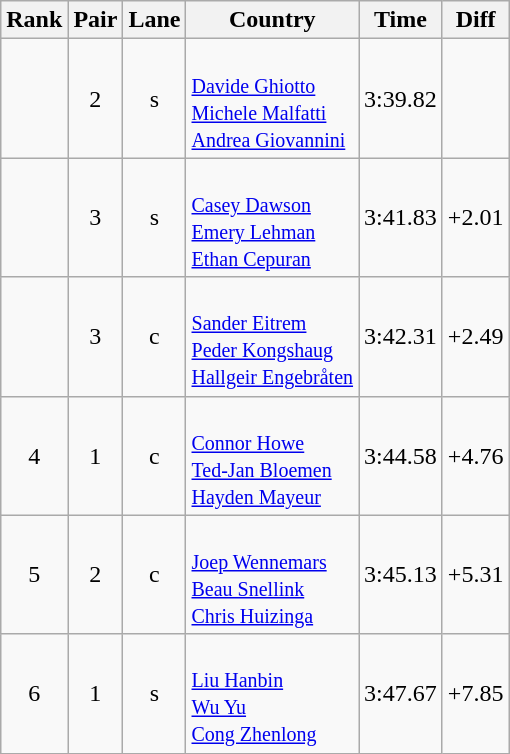<table class="wikitable sortable" style="text-align:center">
<tr>
<th>Rank</th>
<th>Pair</th>
<th>Lane</th>
<th>Country</th>
<th>Time</th>
<th>Diff</th>
</tr>
<tr>
<td></td>
<td>2</td>
<td>s</td>
<td align=left><br><small><a href='#'>Davide Ghiotto</a><br><a href='#'>Michele Malfatti</a><br><a href='#'>Andrea Giovannini</a></small></td>
<td>3:39.82</td>
<td></td>
</tr>
<tr>
<td></td>
<td>3</td>
<td>s</td>
<td align=left><br><small><a href='#'>Casey Dawson</a><br><a href='#'>Emery Lehman</a><br><a href='#'>Ethan Cepuran</a></small></td>
<td>3:41.83</td>
<td>+2.01</td>
</tr>
<tr>
<td></td>
<td>3</td>
<td>c</td>
<td align=left><br><small><a href='#'>Sander Eitrem</a><br><a href='#'>Peder Kongshaug</a><br><a href='#'>Hallgeir Engebråten</a></small></td>
<td>3:42.31</td>
<td>+2.49</td>
</tr>
<tr>
<td>4</td>
<td>1</td>
<td>c</td>
<td align=left><br><small><a href='#'>Connor Howe</a><br><a href='#'>Ted-Jan Bloemen</a><br><a href='#'>Hayden Mayeur</a></small></td>
<td>3:44.58</td>
<td>+4.76</td>
</tr>
<tr>
<td>5</td>
<td>2</td>
<td>c</td>
<td align=left><br><small><a href='#'>Joep Wennemars</a><br><a href='#'>Beau Snellink</a><br><a href='#'>Chris Huizinga</a></small></td>
<td>3:45.13</td>
<td>+5.31</td>
</tr>
<tr>
<td>6</td>
<td>1</td>
<td>s</td>
<td align=left><br><small><a href='#'>Liu Hanbin</a><br><a href='#'>Wu Yu</a><br><a href='#'>Cong Zhenlong</a></small></td>
<td>3:47.67</td>
<td>+7.85</td>
</tr>
</table>
